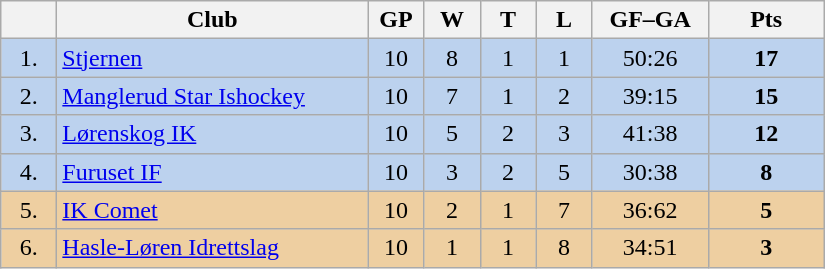<table class="wikitable">
<tr>
<th width="30"></th>
<th width="200">Club</th>
<th width="30">GP</th>
<th width="30">W</th>
<th width="30">T</th>
<th width="30">L</th>
<th width="70">GF–GA</th>
<th width="70">Pts</th>
</tr>
<tr bgcolor="#BCD2EE" align="center">
<td>1.</td>
<td align="left"><a href='#'>Stjernen</a></td>
<td>10</td>
<td>8</td>
<td>1</td>
<td>1</td>
<td>50:26</td>
<td><strong>17</strong></td>
</tr>
<tr bgcolor="#BCD2EE" align="center">
<td>2.</td>
<td align="left"><a href='#'>Manglerud Star Ishockey</a></td>
<td>10</td>
<td>7</td>
<td>1</td>
<td>2</td>
<td>39:15</td>
<td><strong>15</strong></td>
</tr>
<tr bgcolor="#BCD2EE" align="center">
<td>3.</td>
<td align="left"><a href='#'>Lørenskog IK</a></td>
<td>10</td>
<td>5</td>
<td>2</td>
<td>3</td>
<td>41:38</td>
<td><strong>12</strong></td>
</tr>
<tr bgcolor="#BCD2EE" align="center">
<td>4.</td>
<td align="left"><a href='#'>Furuset IF</a></td>
<td>10</td>
<td>3</td>
<td>2</td>
<td>5</td>
<td>30:38</td>
<td><strong>8</strong></td>
</tr>
<tr bgcolor="#EECFA1" align="center">
<td>5.</td>
<td align="left"><a href='#'>IK Comet</a></td>
<td>10</td>
<td>2</td>
<td>1</td>
<td>7</td>
<td>36:62</td>
<td><strong>5</strong></td>
</tr>
<tr bgcolor="#EECFA1" align="center">
<td>6.</td>
<td align="left"><a href='#'>Hasle-Løren Idrettslag</a></td>
<td>10</td>
<td>1</td>
<td>1</td>
<td>8</td>
<td>34:51</td>
<td><strong>3</strong></td>
</tr>
</table>
